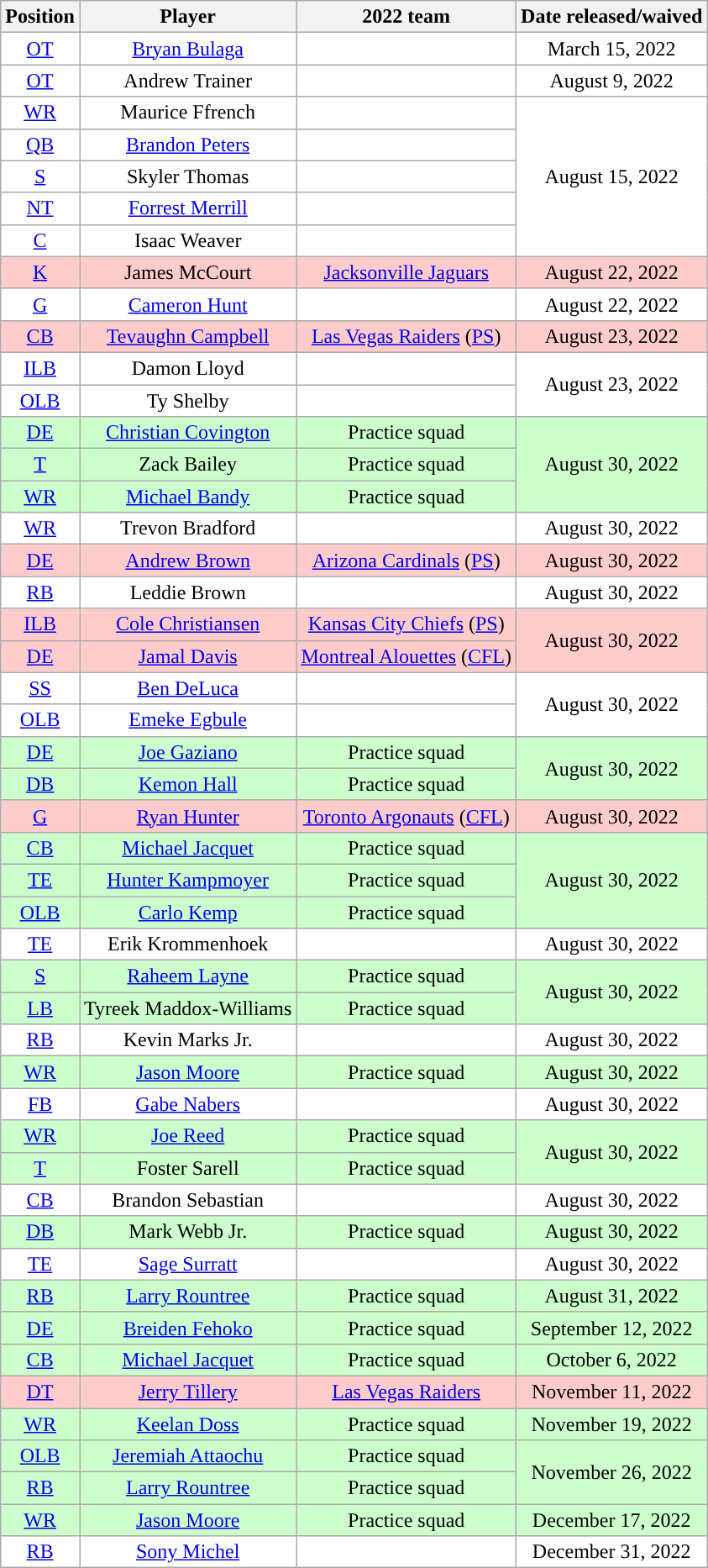<table class="wikitable" style="text-align:center">
<tr>
<th>Position</th>
<th>Player</th>
<th>2022 team</th>
<th>Date released/waived</th>
</tr>
<tr style="background:#fff">
<td><a href='#'>OT</a></td>
<td><a href='#'>Bryan Bulaga</a></td>
<td></td>
<td>March 15, 2022</td>
</tr>
<tr style="background:#fff">
<td><a href='#'>OT</a></td>
<td>Andrew Trainer</td>
<td></td>
<td>August 9, 2022</td>
</tr>
<tr style="background:#fff">
<td><a href='#'>WR</a></td>
<td>Maurice Ffrench</td>
<td></td>
<td rowspan=5>August 15, 2022</td>
</tr>
<tr style="background:#fff">
<td><a href='#'>QB</a></td>
<td><a href='#'>Brandon Peters</a></td>
<td></td>
</tr>
<tr style="background:#fff">
<td><a href='#'>S</a></td>
<td>Skyler Thomas</td>
<td></td>
</tr>
<tr style="background:#fff">
<td><a href='#'>NT</a></td>
<td><a href='#'>Forrest Merrill</a></td>
<td></td>
</tr>
<tr style="background:#fff">
<td><a href='#'>C</a></td>
<td>Isaac Weaver</td>
<td></td>
</tr>
<tr style="background:#fcc">
<td><a href='#'>K</a></td>
<td>James McCourt</td>
<td><a href='#'>Jacksonville Jaguars</a></td>
<td>August 22, 2022</td>
</tr>
<tr style="background:#fff">
<td><a href='#'>G</a></td>
<td><a href='#'>Cameron Hunt</a></td>
<td></td>
<td>August 22, 2022</td>
</tr>
<tr style="background:#fcc">
<td><a href='#'>CB</a></td>
<td><a href='#'>Tevaughn Campbell</a></td>
<td><a href='#'>Las Vegas Raiders</a> (<a href='#'>PS</a>)</td>
<td>August 23, 2022</td>
</tr>
<tr style="background:#fff">
<td><a href='#'>ILB</a></td>
<td>Damon Lloyd</td>
<td></td>
<td rowspan=2>August 23, 2022</td>
</tr>
<tr style="background:#fff">
<td><a href='#'>OLB</a></td>
<td>Ty Shelby</td>
<td></td>
</tr>
<tr style="background:#cfc">
<td><a href='#'>DE</a></td>
<td><a href='#'>Christian Covington</a></td>
<td>Practice squad</td>
<td rowspan=3>August 30, 2022</td>
</tr>
<tr style="background:#cfc">
<td><a href='#'>T</a></td>
<td>Zack Bailey</td>
<td>Practice squad</td>
</tr>
<tr style="background:#cfc">
<td><a href='#'>WR</a></td>
<td><a href='#'>Michael Bandy</a></td>
<td>Practice squad</td>
</tr>
<tr style="background:#fff">
<td><a href='#'>WR</a></td>
<td>Trevon Bradford</td>
<td></td>
<td>August 30, 2022</td>
</tr>
<tr style="background:#fcc">
<td><a href='#'>DE</a></td>
<td><a href='#'>Andrew Brown</a></td>
<td><a href='#'>Arizona Cardinals</a> (<a href='#'>PS</a>)</td>
<td>August 30, 2022</td>
</tr>
<tr style="background:#fff">
<td><a href='#'>RB</a></td>
<td>Leddie Brown</td>
<td></td>
<td>August 30, 2022</td>
</tr>
<tr style="background:#fcc">
<td><a href='#'>ILB</a></td>
<td><a href='#'>Cole Christiansen</a></td>
<td><a href='#'>Kansas City Chiefs</a> (<a href='#'>PS</a>)</td>
<td rowspan=2>August 30, 2022</td>
</tr>
<tr style="background:#fcc">
<td><a href='#'>DE</a></td>
<td><a href='#'>Jamal Davis</a></td>
<td><a href='#'>Montreal Alouettes</a> (<a href='#'>CFL</a>)</td>
</tr>
<tr style="background:#fff">
<td><a href='#'>SS</a></td>
<td><a href='#'>Ben DeLuca</a></td>
<td></td>
<td rowspan=2>August 30, 2022</td>
</tr>
<tr style="background:#fff">
<td><a href='#'>OLB</a></td>
<td><a href='#'>Emeke Egbule</a></td>
<td></td>
</tr>
<tr style="background:#cfc">
<td><a href='#'>DE</a></td>
<td><a href='#'>Joe Gaziano</a></td>
<td>Practice squad</td>
<td rowspan=2>August 30, 2022</td>
</tr>
<tr style="background:#cfc">
<td><a href='#'>DB</a></td>
<td><a href='#'>Kemon Hall</a></td>
<td>Practice squad</td>
</tr>
<tr style="background:#fcc">
<td><a href='#'>G</a></td>
<td><a href='#'>Ryan Hunter</a></td>
<td><a href='#'>Toronto Argonauts</a> (<a href='#'>CFL</a>)</td>
<td>August 30, 2022</td>
</tr>
<tr style="background:#cfc">
<td><a href='#'>CB</a></td>
<td><a href='#'>Michael Jacquet</a></td>
<td>Practice squad</td>
<td rowspan=3>August 30, 2022</td>
</tr>
<tr style="background:#cfc">
<td><a href='#'>TE</a></td>
<td><a href='#'>Hunter Kampmoyer</a></td>
<td>Practice squad</td>
</tr>
<tr style="background:#cfc">
<td><a href='#'>OLB</a></td>
<td><a href='#'>Carlo Kemp</a></td>
<td>Practice squad</td>
</tr>
<tr style="background:#fff">
<td><a href='#'>TE</a></td>
<td>Erik Krommenhoek</td>
<td></td>
<td>August 30, 2022</td>
</tr>
<tr style="background:#cfc">
<td><a href='#'>S</a></td>
<td><a href='#'>Raheem Layne</a></td>
<td>Practice squad</td>
<td rowspan=2>August 30, 2022</td>
</tr>
<tr style="background:#cfc">
<td><a href='#'>LB</a></td>
<td>Tyreek Maddox-Williams</td>
<td>Practice squad</td>
</tr>
<tr style="background:#fff">
<td><a href='#'>RB</a></td>
<td>Kevin Marks Jr.</td>
<td></td>
<td>August 30, 2022</td>
</tr>
<tr style="background:#cfc">
<td><a href='#'>WR</a></td>
<td><a href='#'>Jason Moore</a></td>
<td>Practice squad</td>
<td>August 30, 2022</td>
</tr>
<tr style="background:#fff">
<td><a href='#'>FB</a></td>
<td><a href='#'>Gabe Nabers</a></td>
<td></td>
<td>August 30, 2022</td>
</tr>
<tr style="background:#cfc">
<td><a href='#'>WR</a></td>
<td><a href='#'>Joe Reed</a></td>
<td>Practice squad</td>
<td rowspan=2>August 30, 2022</td>
</tr>
<tr style="background:#cfc">
<td><a href='#'>T</a></td>
<td>Foster Sarell</td>
<td>Practice squad</td>
</tr>
<tr style="background:#fff">
<td><a href='#'>CB</a></td>
<td>Brandon Sebastian</td>
<td></td>
<td>August 30, 2022</td>
</tr>
<tr style="background:#cfc">
<td><a href='#'>DB</a></td>
<td>Mark Webb Jr.</td>
<td>Practice squad</td>
<td>August 30, 2022</td>
</tr>
<tr style="background:#fff">
<td><a href='#'>TE</a></td>
<td><a href='#'>Sage Surratt</a></td>
<td></td>
<td>August 30, 2022</td>
</tr>
<tr style="background:#cfc">
<td><a href='#'>RB</a></td>
<td><a href='#'>Larry Rountree</a></td>
<td>Practice squad</td>
<td>August 31, 2022</td>
</tr>
<tr style="background:#cfc">
<td><a href='#'>DE</a></td>
<td><a href='#'>Breiden Fehoko</a></td>
<td>Practice squad</td>
<td>September 12, 2022</td>
</tr>
<tr style="background:#cfc">
<td><a href='#'>CB</a></td>
<td><a href='#'>Michael Jacquet</a></td>
<td>Practice squad</td>
<td>October 6, 2022</td>
</tr>
<tr style="background:#fcc">
<td><a href='#'>DT</a></td>
<td><a href='#'>Jerry Tillery</a></td>
<td><a href='#'>Las Vegas Raiders</a></td>
<td>November 11, 2022</td>
</tr>
<tr style="background:#cfc">
<td><a href='#'>WR</a></td>
<td><a href='#'>Keelan Doss</a></td>
<td>Practice squad</td>
<td>November 19, 2022</td>
</tr>
<tr style="background:#cfc">
<td><a href='#'>OLB</a></td>
<td><a href='#'>Jeremiah Attaochu</a></td>
<td>Practice squad</td>
<td rowspan=2>November 26, 2022</td>
</tr>
<tr style="background:#cfc">
<td><a href='#'>RB</a></td>
<td><a href='#'>Larry Rountree</a></td>
<td>Practice squad</td>
</tr>
<tr style="background:#cfc">
<td><a href='#'>WR</a></td>
<td><a href='#'>Jason Moore</a></td>
<td>Practice squad</td>
<td>December 17, 2022</td>
</tr>
<tr style="background:#fff">
<td><a href='#'>RB</a></td>
<td><a href='#'>Sony Michel</a></td>
<td></td>
<td>December 31, 2022</td>
</tr>
</table>
